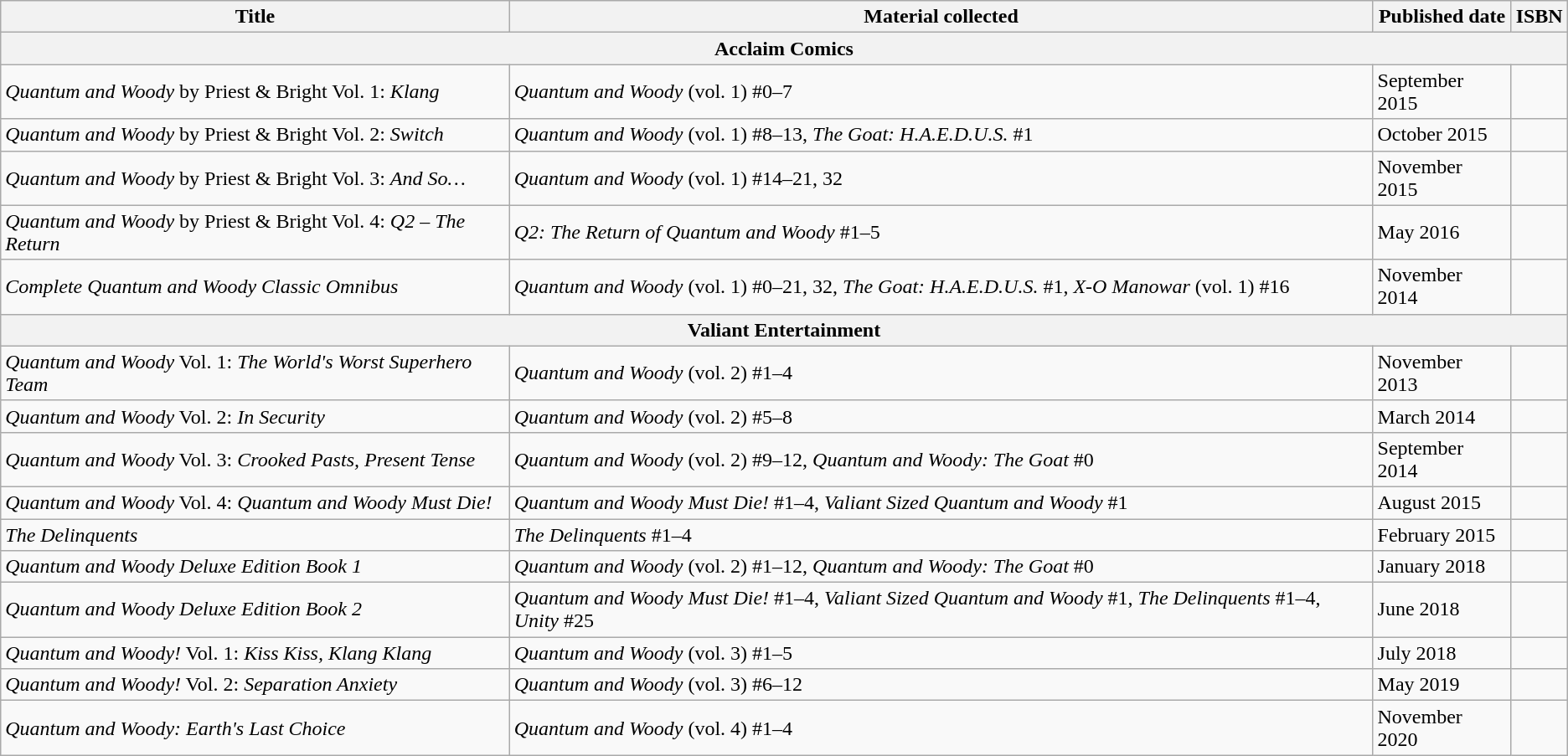<table class="wikitable">
<tr>
<th>Title</th>
<th>Material collected</th>
<th>Published date</th>
<th>ISBN</th>
</tr>
<tr>
<th colspan="4">Acclaim Comics</th>
</tr>
<tr>
<td><em>Quantum and Woody</em> by Priest & Bright Vol. 1: <em>Klang</em></td>
<td><em>Quantum and Woody</em> (vol. 1) #0–7</td>
<td>September 2015</td>
<td></td>
</tr>
<tr>
<td><em>Quantum and Woody</em> by Priest & Bright Vol. 2: <em>Switch</em></td>
<td><em>Quantum and Woody</em> (vol. 1) #8–13, <em>The Goat: H.A.E.D.U.S.</em> #1</td>
<td>October 2015</td>
<td></td>
</tr>
<tr>
<td><em>Quantum and Woody</em> by Priest & Bright Vol. 3: <em>And So…</em></td>
<td><em>Quantum and Woody</em> (vol. 1) #14–21, 32</td>
<td>November 2015</td>
<td></td>
</tr>
<tr>
<td><em>Quantum and Woody</em> by Priest & Bright Vol. 4: <em>Q2 – The Return</em></td>
<td><em>Q2: The Return of Quantum and Woody</em> #1–5</td>
<td>May 2016</td>
<td></td>
</tr>
<tr>
<td><em>Complete Quantum and Woody Classic Omnibus</em></td>
<td><em>Quantum and Woody</em> (vol. 1) #0–21, 32, <em>The Goat: H.A.E.D.U.S.</em> #1, <em>X-O Manowar</em> (vol. 1) #16</td>
<td>November 2014</td>
<td></td>
</tr>
<tr>
<th colspan="4">Valiant Entertainment</th>
</tr>
<tr>
<td><em>Quantum and Woody</em> Vol. 1: <em>The World's Worst Superhero Team</em></td>
<td><em>Quantum and Woody</em> (vol. 2) #1–4</td>
<td>November 2013</td>
<td></td>
</tr>
<tr>
<td><em>Quantum and Woody</em> Vol. 2: <em>In Security</em></td>
<td><em>Quantum and Woody</em> (vol. 2) #5–8</td>
<td>March 2014</td>
<td></td>
</tr>
<tr>
<td><em>Quantum and Woody</em> Vol. 3: <em>Crooked Pasts, Present Tense</em></td>
<td><em>Quantum and Woody</em> (vol. 2) #9–12, <em>Quantum and Woody: The Goat</em> #0</td>
<td>September 2014</td>
<td></td>
</tr>
<tr>
<td><em>Quantum and Woody</em> Vol. 4: <em>Quantum and Woody Must Die!</em></td>
<td><em>Quantum and Woody Must Die!</em> #1–4, <em>Valiant Sized Quantum and Woody</em> #1</td>
<td>August 2015</td>
<td></td>
</tr>
<tr>
<td><em>The Delinquents</em></td>
<td><em>The Delinquents</em> #1–4</td>
<td>February 2015</td>
<td></td>
</tr>
<tr>
<td><em>Quantum and Woody Deluxe Edition Book 1</em></td>
<td><em>Quantum and Woody</em> (vol. 2) #1–12, <em>Quantum and Woody: The Goat</em> #0</td>
<td>January 2018</td>
<td></td>
</tr>
<tr>
<td><em>Quantum and Woody Deluxe Edition Book 2</em></td>
<td><em>Quantum and Woody Must Die!</em> #1–4, <em>Valiant Sized Quantum and Woody</em> #1, <em>The Delinquents</em> #1–4, <em>Unity</em> #25</td>
<td>June 2018</td>
<td></td>
</tr>
<tr>
<td><em>Quantum and Woody!</em> Vol. 1: <em>Kiss Kiss, Klang Klang</em></td>
<td><em>Quantum and Woody</em> (vol. 3) #1–5</td>
<td>July 2018</td>
<td></td>
</tr>
<tr>
<td><em>Quantum and Woody!</em> Vol. 2: <em>Separation Anxiety</em></td>
<td><em>Quantum and Woody</em> (vol. 3) #6–12</td>
<td>May 2019</td>
<td></td>
</tr>
<tr>
<td><em>Quantum and Woody: Earth's Last Choice</em></td>
<td><em>Quantum and Woody</em> (vol. 4) #1–4</td>
<td>November 2020</td>
<td></td>
</tr>
</table>
